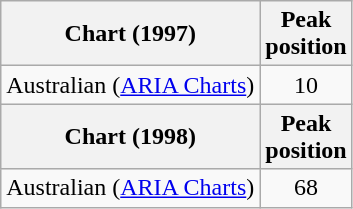<table class="wikitable">
<tr>
<th>Chart (1997)</th>
<th>Peak<br>position</th>
</tr>
<tr>
<td>Australian (<a href='#'>ARIA Charts</a>)</td>
<td align="center">10</td>
</tr>
<tr>
<th>Chart (1998)</th>
<th>Peak<br>position</th>
</tr>
<tr>
<td>Australian (<a href='#'>ARIA Charts</a>)</td>
<td align="center">68</td>
</tr>
</table>
